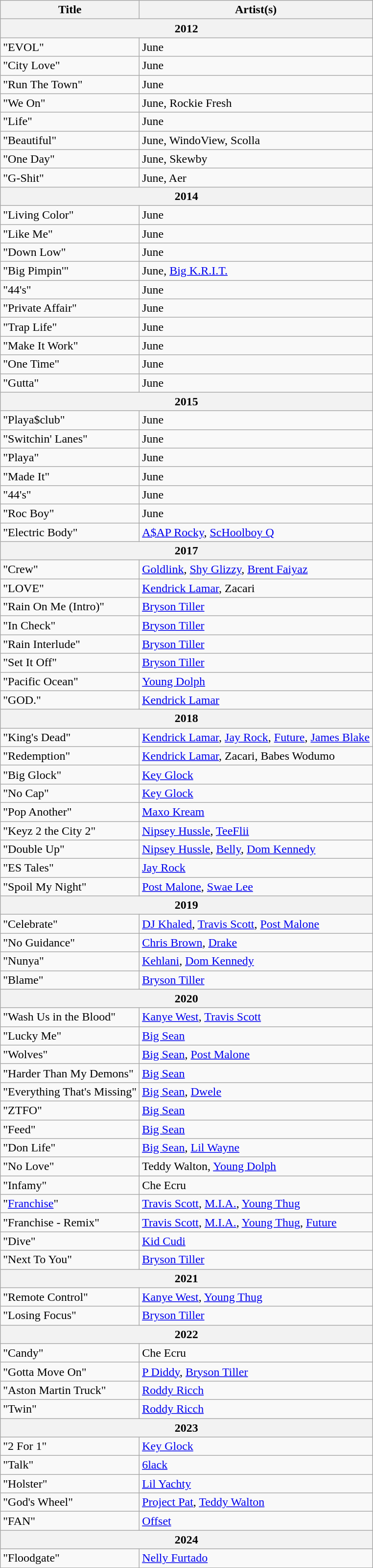<table class="wikitable">
<tr>
<th>Title</th>
<th>Artist(s)</th>
</tr>
<tr>
<th colspan="2">2012</th>
</tr>
<tr>
<td>"EVOL"</td>
<td>June</td>
</tr>
<tr>
<td>"City Love"</td>
<td>June</td>
</tr>
<tr>
<td>"Run The Town"</td>
<td>June</td>
</tr>
<tr>
<td>"We On"</td>
<td>June, Rockie Fresh</td>
</tr>
<tr>
<td>"Life"</td>
<td>June</td>
</tr>
<tr>
<td>"Beautiful"</td>
<td>June, WindoView, Scolla</td>
</tr>
<tr>
<td>"One Day"</td>
<td>June, Skewby</td>
</tr>
<tr>
<td>"G-Shit"</td>
<td>June, Aer</td>
</tr>
<tr>
<th colspan="2">2014</th>
</tr>
<tr>
<td>"Living Color"</td>
<td>June</td>
</tr>
<tr>
<td>"Like Me"</td>
<td>June</td>
</tr>
<tr>
<td>"Down Low"</td>
<td>June</td>
</tr>
<tr>
<td>"Big Pimpin'"</td>
<td>June, <a href='#'>Big K.R.I.T.</a></td>
</tr>
<tr>
<td>"44's"</td>
<td>June</td>
</tr>
<tr>
<td>"Private Affair"</td>
<td>June</td>
</tr>
<tr>
<td>"Trap Life"</td>
<td>June</td>
</tr>
<tr>
<td>"Make It Work"</td>
<td>June</td>
</tr>
<tr>
<td>"One Time"</td>
<td>June</td>
</tr>
<tr>
<td>"Gutta"</td>
<td>June</td>
</tr>
<tr>
<th colspan="2">2015</th>
</tr>
<tr>
<td>"Playa$club"</td>
<td>June</td>
</tr>
<tr>
<td>"Switchin' Lanes"</td>
<td>June</td>
</tr>
<tr>
<td>"Playa"</td>
<td>June</td>
</tr>
<tr>
<td>"Made It"</td>
<td>June</td>
</tr>
<tr>
<td>"44's"</td>
<td>June</td>
</tr>
<tr>
<td>"Roc Boy"</td>
<td>June</td>
</tr>
<tr>
<td>"Electric Body"</td>
<td><a href='#'>A$AP Rocky</a>, <a href='#'>ScHoolboy Q</a></td>
</tr>
<tr>
<th colspan="2">2017</th>
</tr>
<tr>
<td>"Crew"</td>
<td><a href='#'>Goldlink</a>, <a href='#'>Shy Glizzy</a>, <a href='#'>Brent Faiyaz</a></td>
</tr>
<tr>
<td>"LOVE"</td>
<td><a href='#'>Kendrick Lamar</a>, Zacari</td>
</tr>
<tr>
<td>"Rain On Me (Intro)"</td>
<td><a href='#'>Bryson Tiller</a></td>
</tr>
<tr>
<td>"In Check"</td>
<td><a href='#'>Bryson Tiller</a></td>
</tr>
<tr>
<td>"Rain Interlude"</td>
<td><a href='#'>Bryson Tiller</a></td>
</tr>
<tr>
<td>"Set It Off"</td>
<td><a href='#'>Bryson Tiller</a></td>
</tr>
<tr>
<td>"Pacific Ocean"</td>
<td><a href='#'>Young Dolph</a></td>
</tr>
<tr>
<td>"GOD."</td>
<td><a href='#'>Kendrick Lamar</a></td>
</tr>
<tr>
<th colspan="2">2018</th>
</tr>
<tr>
<td>"King's Dead"</td>
<td><a href='#'>Kendrick Lamar</a>, <a href='#'>Jay Rock</a>, <a href='#'>Future</a>, <a href='#'>James Blake</a></td>
</tr>
<tr>
<td>"Redemption"</td>
<td><a href='#'>Kendrick Lamar</a>, Zacari, Babes Wodumo</td>
</tr>
<tr>
<td>"Big Glock"</td>
<td><a href='#'>Key Glock</a></td>
</tr>
<tr>
<td>"No Cap"</td>
<td><a href='#'>Key Glock</a></td>
</tr>
<tr>
<td>"Pop Another"</td>
<td><a href='#'>Maxo Kream</a></td>
</tr>
<tr>
<td>"Keyz 2 the City 2"</td>
<td><a href='#'>Nipsey Hussle</a>, <a href='#'>TeeFlii</a></td>
</tr>
<tr>
<td>"Double Up"</td>
<td><a href='#'>Nipsey Hussle</a>, <a href='#'>Belly</a>, <a href='#'>Dom Kennedy</a></td>
</tr>
<tr>
<td>"ES Tales"</td>
<td><a href='#'>Jay Rock</a></td>
</tr>
<tr>
<td>"Spoil My Night"</td>
<td><a href='#'>Post Malone</a>, <a href='#'>Swae Lee</a></td>
</tr>
<tr>
<th colspan="2">2019</th>
</tr>
<tr>
<td>"Celebrate"</td>
<td><a href='#'>DJ Khaled</a>, <a href='#'>Travis Scott</a>, <a href='#'>Post Malone</a></td>
</tr>
<tr>
<td>"No Guidance"</td>
<td><a href='#'>Chris Brown</a>, <a href='#'>Drake</a></td>
</tr>
<tr>
<td>"Nunya"</td>
<td><a href='#'>Kehlani</a>, <a href='#'>Dom Kennedy</a></td>
</tr>
<tr>
<td>"Blame"</td>
<td><a href='#'>Bryson Tiller</a></td>
</tr>
<tr>
<th colspan="3">2020</th>
</tr>
<tr>
<td>"Wash Us in the Blood"</td>
<td><a href='#'>Kanye West</a>, <a href='#'>Travis Scott</a></td>
</tr>
<tr>
<td>"Lucky Me"</td>
<td><a href='#'>Big Sean</a></td>
</tr>
<tr>
<td>"Wolves"</td>
<td><a href='#'>Big Sean</a>, <a href='#'>Post Malone</a></td>
</tr>
<tr>
<td>"Harder Than My Demons"</td>
<td><a href='#'>Big Sean</a></td>
</tr>
<tr>
<td>"Everything That's Missing"</td>
<td><a href='#'>Big Sean</a>, <a href='#'>Dwele</a></td>
</tr>
<tr>
<td>"ZTFO"</td>
<td><a href='#'>Big Sean</a></td>
</tr>
<tr>
<td>"Feed"</td>
<td><a href='#'>Big Sean</a></td>
</tr>
<tr>
<td>"Don Life"</td>
<td><a href='#'>Big Sean</a>, <a href='#'>Lil Wayne</a></td>
</tr>
<tr>
<td>"No Love"</td>
<td>Teddy Walton, <a href='#'>Young Dolph</a></td>
</tr>
<tr>
<td>"Infamy"</td>
<td>Che Ecru</td>
</tr>
<tr>
<td>"<a href='#'>Franchise</a>"</td>
<td><a href='#'>Travis Scott</a>, <a href='#'>M.I.A.</a>, <a href='#'>Young Thug</a></td>
</tr>
<tr>
<td>"Franchise - Remix"</td>
<td><a href='#'>Travis Scott</a>, <a href='#'>M.I.A.</a>, <a href='#'>Young Thug</a>, <a href='#'>Future</a></td>
</tr>
<tr>
<td>"Dive"</td>
<td><a href='#'>Kid Cudi</a></td>
</tr>
<tr>
<td>"Next To You"</td>
<td><a href='#'>Bryson Tiller</a></td>
</tr>
<tr>
<th colspan="4">2021</th>
</tr>
<tr>
<td>"Remote Control"</td>
<td><a href='#'>Kanye West</a>, <a href='#'>Young Thug</a></td>
</tr>
<tr>
<td>"Losing Focus"</td>
<td><a href='#'>Bryson Tiller</a></td>
</tr>
<tr>
<th colspan="4">2022</th>
</tr>
<tr>
<td>"Candy"</td>
<td>Che Ecru</td>
</tr>
<tr>
<td>"Gotta Move On"</td>
<td><a href='#'>P Diddy</a>, <a href='#'>Bryson Tiller</a></td>
</tr>
<tr>
<td>"Aston Martin Truck"</td>
<td><a href='#'>Roddy Ricch</a></td>
</tr>
<tr>
<td>"Twin"</td>
<td><a href='#'>Roddy Ricch</a></td>
</tr>
<tr>
<th colspan="4">2023</th>
</tr>
<tr>
<td>"2 For 1"</td>
<td><a href='#'>Key Glock</a></td>
</tr>
<tr>
<td>"Talk"</td>
<td><a href='#'>6lack</a></td>
</tr>
<tr>
<td>"Holster"</td>
<td><a href='#'>Lil Yachty</a></td>
</tr>
<tr>
<td>"God's Wheel"</td>
<td><a href='#'>Project Pat</a>, <a href='#'>Teddy Walton</a></td>
</tr>
<tr>
<td>"FAN"</td>
<td><a href='#'>Offset</a></td>
</tr>
<tr>
<th colspan="4">2024</th>
</tr>
<tr>
<td>"Floodgate"</td>
<td><a href='#'>Nelly Furtado</a></td>
</tr>
</table>
